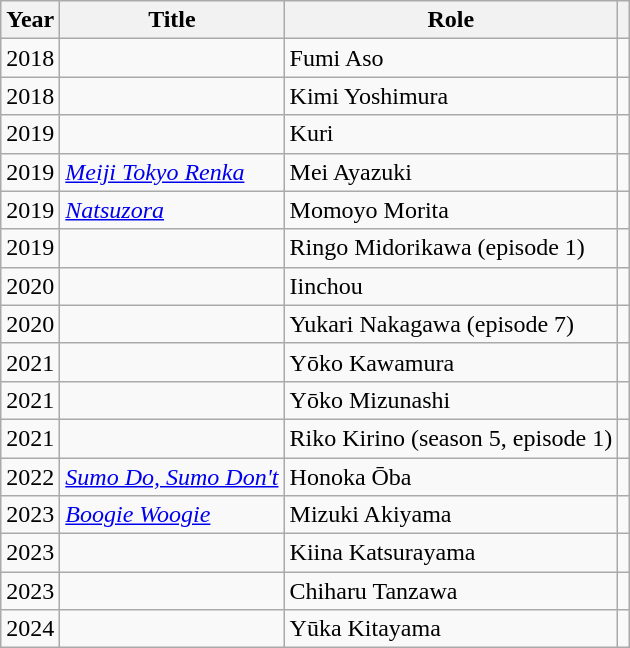<table class="wikitable sortable plainrowheaders">
<tr>
<th scope="col">Year</th>
<th scope="col">Title</th>
<th scope="col">Role</th>
<th scope="col" class="unsortable"></th>
</tr>
<tr>
<td>2018</td>
<td></td>
<td>Fumi Aso</td>
<td></td>
</tr>
<tr>
<td>2018</td>
<td></td>
<td>Kimi Yoshimura</td>
<td></td>
</tr>
<tr>
<td>2019</td>
<td></td>
<td>Kuri</td>
<td></td>
</tr>
<tr>
<td>2019</td>
<td><em><a href='#'>Meiji Tokyo Renka</a></em></td>
<td>Mei Ayazuki</td>
<td></td>
</tr>
<tr>
<td>2019</td>
<td><em><a href='#'>Natsuzora</a></em></td>
<td>Momoyo Morita</td>
<td></td>
</tr>
<tr>
<td>2019</td>
<td></td>
<td>Ringo Midorikawa (episode 1)</td>
<td></td>
</tr>
<tr>
<td>2020</td>
<td></td>
<td>Iinchou</td>
<td></td>
</tr>
<tr>
<td>2020</td>
<td></td>
<td>Yukari Nakagawa (episode 7)</td>
<td></td>
</tr>
<tr>
<td>2021</td>
<td></td>
<td>Yōko Kawamura</td>
<td></td>
</tr>
<tr>
<td>2021</td>
<td></td>
<td>Yōko Mizunashi</td>
<td></td>
</tr>
<tr>
<td>2021</td>
<td></td>
<td>Riko Kirino (season 5, episode 1)</td>
<td></td>
</tr>
<tr>
<td>2022</td>
<td><em><a href='#'>Sumo Do, Sumo Don't</a></em></td>
<td>Honoka Ōba</td>
<td></td>
</tr>
<tr>
<td>2023</td>
<td><em><a href='#'>Boogie Woogie</a></em></td>
<td>Mizuki Akiyama</td>
<td></td>
</tr>
<tr>
<td>2023</td>
<td></td>
<td>Kiina Katsurayama</td>
<td></td>
</tr>
<tr>
<td>2023</td>
<td></td>
<td>Chiharu Tanzawa</td>
<td></td>
</tr>
<tr>
<td>2024</td>
<td></td>
<td>Yūka Kitayama</td>
<td></td>
</tr>
</table>
